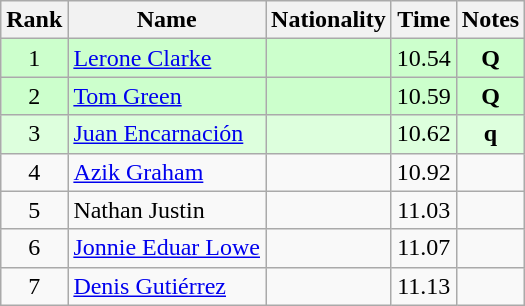<table class="wikitable sortable" style="text-align:center">
<tr>
<th>Rank</th>
<th>Name</th>
<th>Nationality</th>
<th>Time</th>
<th>Notes</th>
</tr>
<tr bgcolor=ccffcc>
<td align=center>1</td>
<td align=left><a href='#'>Lerone Clarke</a></td>
<td align=left></td>
<td>10.54</td>
<td><strong>Q</strong></td>
</tr>
<tr bgcolor=ccffcc>
<td align=center>2</td>
<td align=left><a href='#'>Tom Green</a></td>
<td align=left></td>
<td>10.59</td>
<td><strong>Q</strong></td>
</tr>
<tr bgcolor=ddffdd>
<td align=center>3</td>
<td align=left><a href='#'>Juan Encarnación</a></td>
<td align=left></td>
<td>10.62</td>
<td><strong>q</strong></td>
</tr>
<tr>
<td align=center>4</td>
<td align=left><a href='#'>Azik Graham</a></td>
<td align=left></td>
<td>10.92</td>
<td></td>
</tr>
<tr>
<td align=center>5</td>
<td align=left>Nathan Justin</td>
<td align=left></td>
<td>11.03</td>
<td></td>
</tr>
<tr>
<td align=center>6</td>
<td align=left><a href='#'>Jonnie Eduar Lowe</a></td>
<td align=left></td>
<td>11.07</td>
<td></td>
</tr>
<tr>
<td align=center>7</td>
<td align=left><a href='#'>Denis Gutiérrez</a></td>
<td align=left></td>
<td>11.13</td>
<td></td>
</tr>
</table>
